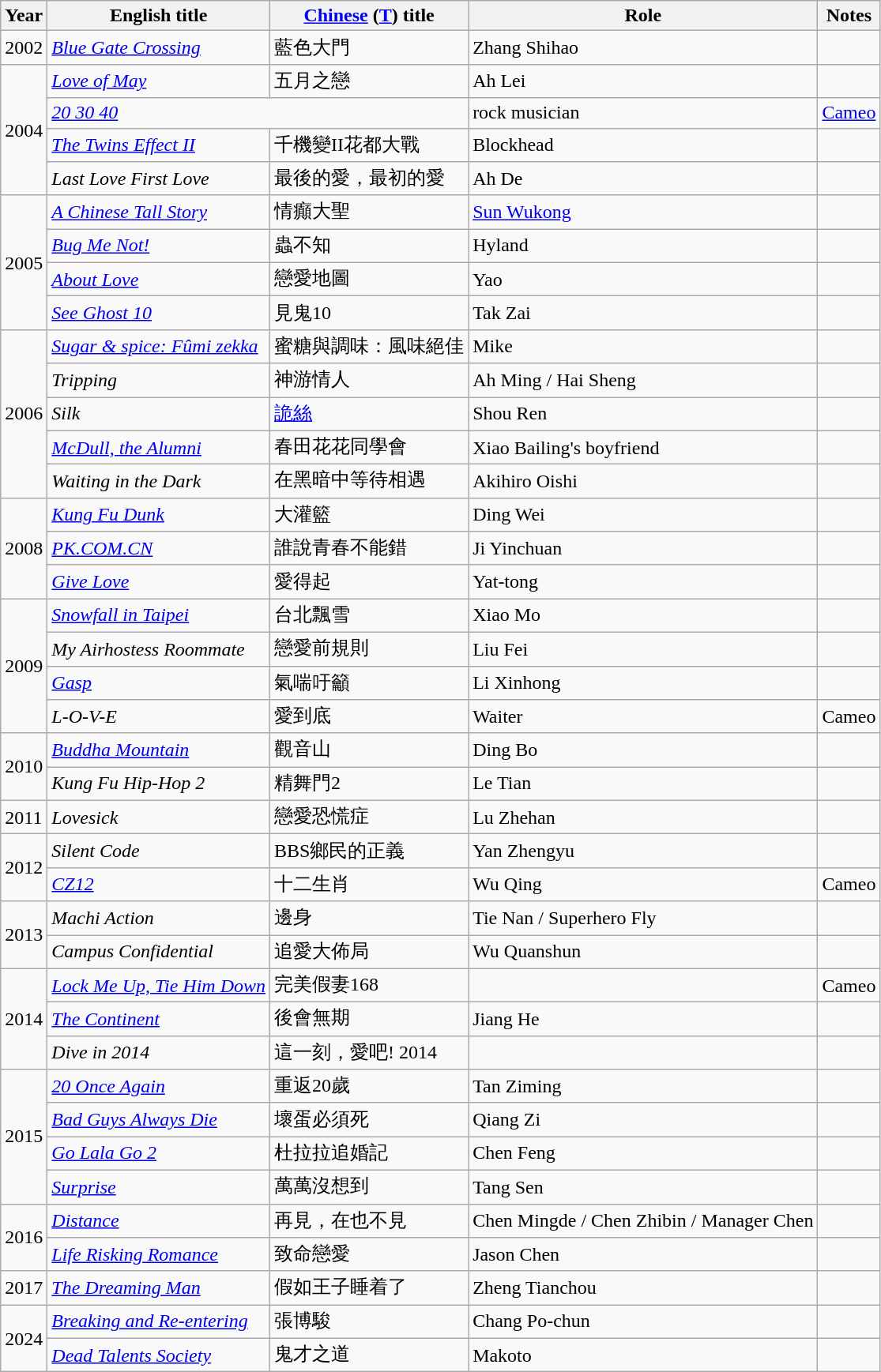<table class="wikitable sortable">
<tr>
<th>Year</th>
<th>English title</th>
<th><a href='#'>Chinese</a> (<a href='#'>T</a>) title</th>
<th>Role</th>
<th class="unsortable">Notes</th>
</tr>
<tr>
<td>2002</td>
<td><em><a href='#'>Blue Gate Crossing</a></em></td>
<td>藍色大門</td>
<td>Zhang Shihao</td>
<td></td>
</tr>
<tr>
<td rowspan="4">2004</td>
<td><em><a href='#'>Love of May</a></em></td>
<td>五月之戀</td>
<td>Ah Lei</td>
<td></td>
</tr>
<tr>
<td colspan=2><em><a href='#'>20 30 40</a></em></td>
<td>rock musician</td>
<td><a href='#'>Cameo</a></td>
</tr>
<tr>
<td><em><a href='#'>The Twins Effect II</a></em></td>
<td>千機變II花都大戰</td>
<td>Blockhead</td>
<td></td>
</tr>
<tr>
<td><em>Last Love First Love</em></td>
<td>最後的愛，最初的愛</td>
<td>Ah De</td>
<td></td>
</tr>
<tr>
<td rowspan="4">2005</td>
<td><em><a href='#'>A Chinese Tall Story</a></em></td>
<td>情癲大聖</td>
<td><a href='#'>Sun Wukong</a></td>
<td></td>
</tr>
<tr>
<td><em><a href='#'>Bug Me Not!</a></em></td>
<td>蟲不知</td>
<td>Hyland</td>
<td></td>
</tr>
<tr>
<td><em><a href='#'>About Love</a></em></td>
<td>戀愛地圖</td>
<td>Yao</td>
<td></td>
</tr>
<tr>
<td><em><a href='#'> See Ghost 10</a></em></td>
<td>見鬼10</td>
<td>Tak Zai</td>
<td></td>
</tr>
<tr>
<td rowspan="5">2006</td>
<td><em><a href='#'>Sugar & spice: Fûmi zekka</a></em></td>
<td>蜜糖與調味：風味絕佳</td>
<td>Mike</td>
<td></td>
</tr>
<tr>
<td><em>Tripping</em></td>
<td>神游情人</td>
<td>Ah Ming / Hai Sheng</td>
<td></td>
</tr>
<tr>
<td><em>Silk</em></td>
<td><a href='#'>詭絲</a></td>
<td>Shou Ren</td>
<td></td>
</tr>
<tr>
<td><em><a href='#'>McDull, the Alumni</a></em></td>
<td>春田花花同學會</td>
<td>Xiao Bailing's boyfriend</td>
<td></td>
</tr>
<tr>
<td><em>Waiting in the Dark</em></td>
<td>在黑暗中等待相遇</td>
<td>Akihiro Oishi</td>
<td></td>
</tr>
<tr>
<td rowspan="3">2008</td>
<td><em><a href='#'>Kung Fu Dunk</a></em></td>
<td>大灌籃</td>
<td>Ding Wei</td>
<td></td>
</tr>
<tr>
<td><em><a href='#'>PK.COM.CN</a></em></td>
<td>誰說青春不能錯</td>
<td>Ji Yinchuan</td>
<td></td>
</tr>
<tr>
<td><em><a href='#'>Give Love</a></em></td>
<td>愛得起</td>
<td>Yat-tong</td>
<td></td>
</tr>
<tr>
<td rowspan="4">2009</td>
<td><em><a href='#'>Snowfall in Taipei</a></em></td>
<td>台北飄雪</td>
<td>Xiao Mo</td>
<td></td>
</tr>
<tr>
<td><em>My Airhostess Roommate</em></td>
<td>戀愛前規則</td>
<td>Liu Fei</td>
<td></td>
</tr>
<tr>
<td><em><a href='#'>Gasp</a></em></td>
<td>氣喘吁籲</td>
<td>Li Xinhong</td>
<td></td>
</tr>
<tr>
<td><em>L-O-V-E</em></td>
<td>愛到底</td>
<td>Waiter</td>
<td>Cameo</td>
</tr>
<tr>
<td rowspan="2">2010</td>
<td><em><a href='#'>Buddha Mountain</a></em></td>
<td>觀音山</td>
<td>Ding Bo</td>
<td></td>
</tr>
<tr>
<td><em>Kung Fu Hip-Hop 2</em></td>
<td>精舞門2</td>
<td>Le Tian</td>
<td></td>
</tr>
<tr>
<td>2011</td>
<td><em>Lovesick</em></td>
<td>戀愛恐慌症</td>
<td>Lu Zhehan</td>
<td></td>
</tr>
<tr>
<td rowspan="2">2012</td>
<td><em>Silent Code</em></td>
<td>BBS鄉民的正義</td>
<td>Yan Zhengyu</td>
<td></td>
</tr>
<tr>
<td><em><a href='#'>CZ12</a></em></td>
<td>十二生肖</td>
<td>Wu Qing</td>
<td>Cameo</td>
</tr>
<tr>
<td rowspan=2>2013</td>
<td><em>Machi Action</em></td>
<td>邊身</td>
<td>Tie Nan / Superhero Fly</td>
<td></td>
</tr>
<tr>
<td><em>Campus Confidential</em></td>
<td>追愛大佈局</td>
<td>Wu Quanshun</td>
<td></td>
</tr>
<tr>
<td rowspan=3>2014</td>
<td><em><a href='#'>Lock Me Up, Tie Him Down</a></em></td>
<td>完美假妻168</td>
<td></td>
<td>Cameo</td>
</tr>
<tr>
<td><em><a href='#'>The Continent</a></em></td>
<td>後會無期</td>
<td>Jiang He</td>
<td></td>
</tr>
<tr>
<td><em>Dive in 2014</em></td>
<td>這一刻，愛吧! 2014</td>
<td></td>
<td></td>
</tr>
<tr>
<td rowspan="4">2015</td>
<td><em><a href='#'>20 Once Again</a></em></td>
<td>重返20歲</td>
<td>Tan Ziming</td>
<td></td>
</tr>
<tr>
<td><em><a href='#'>Bad Guys Always Die</a></em></td>
<td>壞蛋必須死</td>
<td>Qiang Zi</td>
<td></td>
</tr>
<tr>
<td><em><a href='#'>Go Lala Go 2</a></em></td>
<td>杜拉拉追婚記</td>
<td>Chen Feng</td>
<td></td>
</tr>
<tr>
<td><em><a href='#'>Surprise</a></em></td>
<td>萬萬沒想到</td>
<td>Tang Sen</td>
<td></td>
</tr>
<tr>
<td rowspan=2>2016</td>
<td><em><a href='#'>Distance</a></em></td>
<td>再見，在也不見</td>
<td>Chen Mingde / Chen Zhibin / Manager Chen</td>
<td></td>
</tr>
<tr>
<td><em><a href='#'>Life Risking Romance</a></em></td>
<td>致命戀愛</td>
<td>Jason Chen</td>
<td></td>
</tr>
<tr>
<td>2017</td>
<td><em><a href='#'>The Dreaming Man</a></em></td>
<td>假如王子睡着了</td>
<td>Zheng Tianchou</td>
<td></td>
</tr>
<tr>
<td rowspan="2">2024</td>
<td><em><a href='#'>Breaking and Re-entering</a></em></td>
<td>張博駿</td>
<td>Chang Po-chun</td>
<td></td>
</tr>
<tr>
<td><em><a href='#'>Dead Talents Society</a></em></td>
<td>鬼才之道</td>
<td>Makoto</td>
<td></td>
</tr>
</table>
